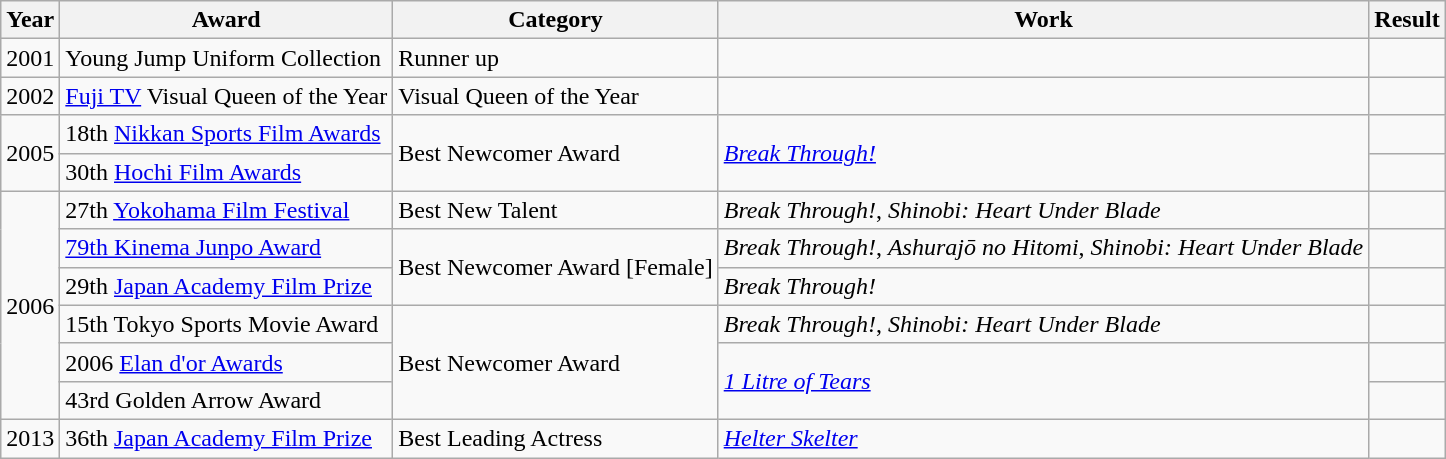<table class="wikitable">
<tr>
<th>Year</th>
<th>Award</th>
<th>Category</th>
<th>Work</th>
<th>Result</th>
</tr>
<tr>
<td>2001</td>
<td>Young Jump Uniform Collection</td>
<td>Runner up</td>
<td></td>
<td></td>
</tr>
<tr>
<td>2002</td>
<td><a href='#'>Fuji TV</a> Visual Queen of the Year</td>
<td>Visual Queen of the Year</td>
<td></td>
<td></td>
</tr>
<tr>
<td rowspan="2">2005</td>
<td>18th <a href='#'>Nikkan Sports Film Awards</a></td>
<td rowspan="2">Best Newcomer Award</td>
<td rowspan="2"><em><a href='#'>Break Through!</a></em></td>
<td></td>
</tr>
<tr>
<td>30th <a href='#'>Hochi Film Awards</a></td>
<td></td>
</tr>
<tr>
<td rowspan="6">2006</td>
<td>27th <a href='#'>Yokohama Film Festival</a></td>
<td>Best New Talent</td>
<td><em>Break Through!</em>, <em>Shinobi: Heart Under Blade</em></td>
<td></td>
</tr>
<tr>
<td><a href='#'>79th Kinema Junpo Award</a></td>
<td rowspan="2">Best Newcomer Award [Female]</td>
<td><em>Break Through!</em>, <em>Ashurajō no Hitomi</em>, <em>Shinobi: Heart Under Blade</em></td>
<td></td>
</tr>
<tr>
<td>29th <a href='#'>Japan Academy Film Prize</a></td>
<td><em>Break Through!</em></td>
<td></td>
</tr>
<tr>
<td>15th Tokyo Sports Movie Award</td>
<td rowspan="3">Best Newcomer Award</td>
<td><em>Break Through!</em>, <em>Shinobi: Heart Under Blade</em></td>
<td></td>
</tr>
<tr>
<td>2006 <a href='#'>Elan d'or Awards</a></td>
<td rowspan="2"><em><a href='#'>1 Litre of Tears</a></em></td>
<td></td>
</tr>
<tr>
<td>43rd Golden Arrow Award</td>
<td></td>
</tr>
<tr>
<td>2013</td>
<td>36th <a href='#'>Japan Academy Film Prize</a></td>
<td>Best Leading Actress</td>
<td><em><a href='#'>Helter Skelter</a></em></td>
<td></td>
</tr>
</table>
